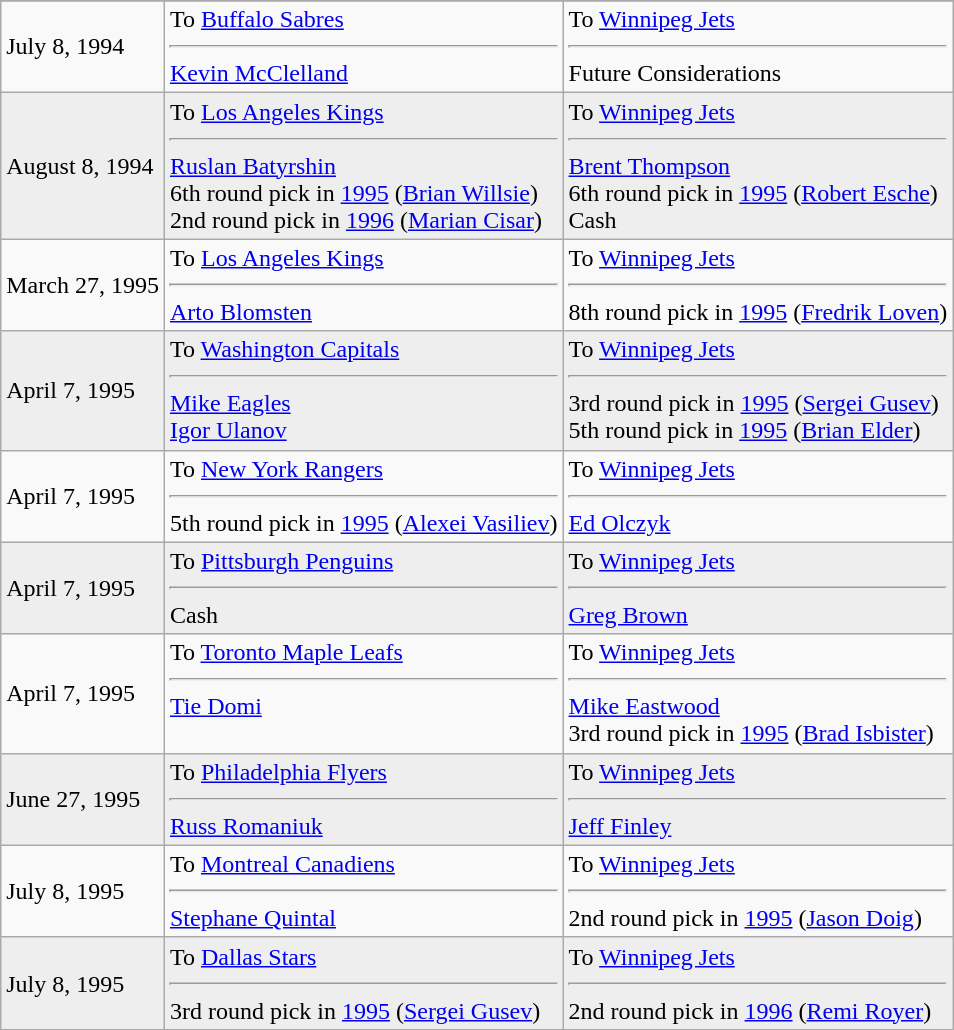<table class="wikitable">
<tr>
</tr>
<tr>
<td>July 8, 1994</td>
<td valign="top">To <a href='#'>Buffalo Sabres</a><hr><a href='#'>Kevin McClelland</a></td>
<td valign="top">To <a href='#'>Winnipeg Jets</a><hr>Future Considerations</td>
</tr>
<tr bgcolor="#eeeeee">
<td>August 8, 1994</td>
<td valign="top">To <a href='#'>Los Angeles Kings</a><hr><a href='#'>Ruslan Batyrshin</a> <br> 6th round pick in <a href='#'>1995</a> (<a href='#'>Brian Willsie</a>) <br> 2nd round pick in <a href='#'>1996</a> (<a href='#'>Marian Cisar</a>)</td>
<td valign="top">To <a href='#'>Winnipeg Jets</a><hr><a href='#'>Brent Thompson</a> <br> 6th round pick in <a href='#'>1995</a> (<a href='#'>Robert Esche</a>) <br> Cash</td>
</tr>
<tr>
<td>March 27, 1995</td>
<td valign="top">To <a href='#'>Los Angeles Kings</a><hr><a href='#'>Arto Blomsten</a></td>
<td valign="top">To <a href='#'>Winnipeg Jets</a><hr>8th round pick in <a href='#'>1995</a> (<a href='#'>Fredrik Loven</a>)</td>
</tr>
<tr bgcolor="#eeeeee">
<td>April 7, 1995</td>
<td valign="top">To <a href='#'>Washington Capitals</a><hr><a href='#'>Mike Eagles</a> <br> <a href='#'>Igor Ulanov</a></td>
<td valign="top">To <a href='#'>Winnipeg Jets</a><hr>3rd round pick in <a href='#'>1995</a> (<a href='#'>Sergei Gusev</a>) <br> 5th round pick in <a href='#'>1995</a> (<a href='#'>Brian Elder</a>)</td>
</tr>
<tr>
<td>April 7, 1995</td>
<td valign="top">To <a href='#'>New York Rangers</a><hr>5th round pick in <a href='#'>1995</a> (<a href='#'>Alexei Vasiliev</a>)</td>
<td valign="top">To <a href='#'>Winnipeg Jets</a><hr><a href='#'>Ed Olczyk</a></td>
</tr>
<tr bgcolor="#eeeeee">
<td>April 7, 1995</td>
<td valign="top">To <a href='#'>Pittsburgh Penguins</a><hr>Cash</td>
<td valign="top">To <a href='#'>Winnipeg Jets</a><hr><a href='#'>Greg Brown</a></td>
</tr>
<tr>
<td>April 7, 1995</td>
<td valign="top">To <a href='#'>Toronto Maple Leafs</a><hr><a href='#'>Tie Domi</a></td>
<td valign="top">To <a href='#'>Winnipeg Jets</a><hr><a href='#'>Mike Eastwood</a> <br> 3rd round pick in <a href='#'>1995</a> (<a href='#'>Brad Isbister</a>)</td>
</tr>
<tr bgcolor="#eeeeee">
<td>June 27, 1995</td>
<td valign="top">To <a href='#'>Philadelphia Flyers</a><hr><a href='#'>Russ Romaniuk</a></td>
<td valign="top">To <a href='#'>Winnipeg Jets</a><hr><a href='#'>Jeff Finley</a></td>
</tr>
<tr>
<td>July 8, 1995</td>
<td valign="top">To <a href='#'>Montreal Canadiens</a><hr><a href='#'>Stephane Quintal</a></td>
<td valign="top">To <a href='#'>Winnipeg Jets</a><hr>2nd round pick in <a href='#'>1995</a> (<a href='#'>Jason Doig</a>)</td>
</tr>
<tr bgcolor="#eeeeee">
<td>July 8, 1995</td>
<td valign="top">To <a href='#'>Dallas Stars</a><hr>3rd round pick in <a href='#'>1995</a> (<a href='#'>Sergei Gusev</a>)</td>
<td valign="top">To <a href='#'>Winnipeg Jets</a><hr>2nd round pick in <a href='#'>1996</a> (<a href='#'>Remi Royer</a>)</td>
</tr>
</table>
